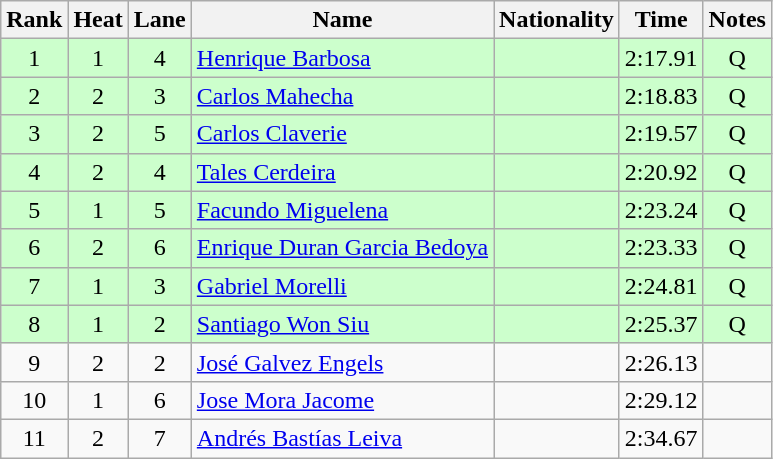<table class="wikitable sortable" style="text-align:center">
<tr>
<th>Rank</th>
<th>Heat</th>
<th>Lane</th>
<th>Name</th>
<th>Nationality</th>
<th>Time</th>
<th>Notes</th>
</tr>
<tr bgcolor=ccffcc>
<td>1</td>
<td>1</td>
<td>4</td>
<td align=left><a href='#'>Henrique Barbosa</a></td>
<td align=left></td>
<td>2:17.91</td>
<td>Q</td>
</tr>
<tr bgcolor=ccffcc>
<td>2</td>
<td>2</td>
<td>3</td>
<td align=left><a href='#'>Carlos Mahecha</a></td>
<td align=left></td>
<td>2:18.83</td>
<td>Q</td>
</tr>
<tr bgcolor=ccffcc>
<td>3</td>
<td>2</td>
<td>5</td>
<td align=left><a href='#'>Carlos Claverie</a></td>
<td align=left></td>
<td>2:19.57</td>
<td>Q</td>
</tr>
<tr bgcolor=ccffcc>
<td>4</td>
<td>2</td>
<td>4</td>
<td align=left><a href='#'>Tales Cerdeira</a></td>
<td align=left></td>
<td>2:20.92</td>
<td>Q</td>
</tr>
<tr bgcolor=ccffcc>
<td>5</td>
<td>1</td>
<td>5</td>
<td align=left><a href='#'>Facundo Miguelena</a></td>
<td align=left></td>
<td>2:23.24</td>
<td>Q</td>
</tr>
<tr bgcolor=ccffcc>
<td>6</td>
<td>2</td>
<td>6</td>
<td align=left><a href='#'>Enrique Duran Garcia Bedoya</a></td>
<td align=left></td>
<td>2:23.33</td>
<td>Q</td>
</tr>
<tr bgcolor=ccffcc>
<td>7</td>
<td>1</td>
<td>3</td>
<td align=left><a href='#'>Gabriel Morelli</a></td>
<td align=left></td>
<td>2:24.81</td>
<td>Q</td>
</tr>
<tr bgcolor=ccffcc>
<td>8</td>
<td>1</td>
<td>2</td>
<td align=left><a href='#'>Santiago Won Siu</a></td>
<td align=left></td>
<td>2:25.37</td>
<td>Q</td>
</tr>
<tr>
<td>9</td>
<td>2</td>
<td>2</td>
<td align=left><a href='#'>José Galvez Engels</a></td>
<td align=left></td>
<td>2:26.13</td>
<td></td>
</tr>
<tr>
<td>10</td>
<td>1</td>
<td>6</td>
<td align=left><a href='#'>Jose Mora Jacome</a></td>
<td align=left></td>
<td>2:29.12</td>
<td></td>
</tr>
<tr>
<td>11</td>
<td>2</td>
<td>7</td>
<td align=left><a href='#'>Andrés Bastías Leiva</a></td>
<td align=left></td>
<td>2:34.67</td>
<td></td>
</tr>
</table>
